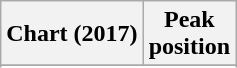<table class="wikitable plainrowheaders" style="text-align:center">
<tr>
<th scope="col">Chart (2017)</th>
<th scope="col">Peak<br> position</th>
</tr>
<tr>
</tr>
<tr>
</tr>
<tr>
</tr>
<tr>
</tr>
</table>
